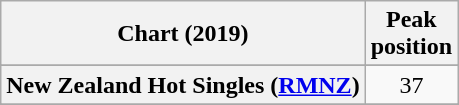<table class="wikitable sortable plainrowheaders" style="text-align:center">
<tr>
<th scope="col">Chart (2019)</th>
<th scope="col">Peak<br>position</th>
</tr>
<tr>
</tr>
<tr>
</tr>
<tr>
</tr>
<tr>
</tr>
<tr>
</tr>
<tr>
<th scope="row">New Zealand Hot Singles (<a href='#'>RMNZ</a>)</th>
<td>37</td>
</tr>
<tr>
</tr>
<tr>
</tr>
</table>
